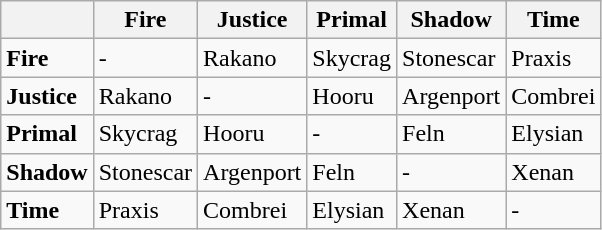<table class="wikitable">
<tr>
<th></th>
<th>Fire</th>
<th>Justice</th>
<th>Primal</th>
<th>Shadow</th>
<th>Time</th>
</tr>
<tr>
<td><strong>Fire</strong></td>
<td>-</td>
<td>Rakano</td>
<td>Skycrag</td>
<td>Stonescar</td>
<td>Praxis</td>
</tr>
<tr>
<td><strong>Justice</strong></td>
<td>Rakano</td>
<td>-</td>
<td>Hooru</td>
<td>Argenport</td>
<td>Combrei</td>
</tr>
<tr>
<td><strong>Primal</strong></td>
<td>Skycrag</td>
<td>Hooru</td>
<td>-</td>
<td>Feln</td>
<td>Elysian</td>
</tr>
<tr>
<td><strong>Shadow</strong></td>
<td>Stonescar</td>
<td>Argenport</td>
<td>Feln</td>
<td>-</td>
<td>Xenan</td>
</tr>
<tr>
<td><strong>Time</strong></td>
<td>Praxis</td>
<td>Combrei</td>
<td>Elysian</td>
<td>Xenan</td>
<td>-</td>
</tr>
</table>
